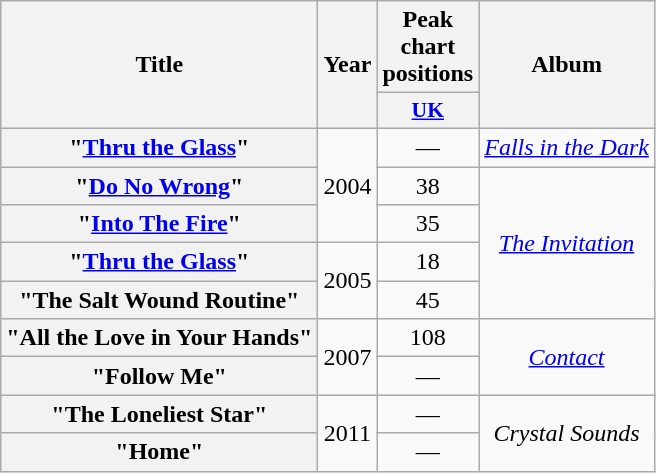<table class="wikitable plainrowheaders" style="text-align:center;">
<tr>
<th scope="col" rowspan="2">Title</th>
<th scope="col" rowspan="2">Year</th>
<th scope="col" colspan="1">Peak chart positions</th>
<th scope="col" rowspan="2">Album</th>
</tr>
<tr>
<th scope="col" style="width:2.5em;font-size:90%;"><a href='#'>UK</a><br></th>
</tr>
<tr>
<th scope="row">"<a href='#'>Thru the Glass</a>"</th>
<td rowspan="3">2004</td>
<td>—</td>
<td><em><a href='#'>Falls in the Dark</a></em></td>
</tr>
<tr>
<th scope="row">"<a href='#'>Do No Wrong</a>"</th>
<td>38</td>
<td rowspan="4"><em><a href='#'>The Invitation</a></em></td>
</tr>
<tr>
<th scope="row">"<a href='#'>Into The Fire</a>"</th>
<td>35</td>
</tr>
<tr>
<th scope="row">"<a href='#'>Thru the Glass</a>"</th>
<td rowspan="2">2005</td>
<td>18</td>
</tr>
<tr>
<th scope="row">"The Salt Wound Routine"</th>
<td>45</td>
</tr>
<tr>
<th scope="row">"All the Love in Your Hands"</th>
<td rowspan="2">2007</td>
<td>108</td>
<td rowspan="2"><em><a href='#'>Contact</a></em></td>
</tr>
<tr>
<th scope="row">"Follow Me"</th>
<td>—</td>
</tr>
<tr>
<th scope="row">"The Loneliest Star"</th>
<td rowspan="2">2011</td>
<td>—</td>
<td rowspan="2"><em>Crystal Sounds</em></td>
</tr>
<tr>
<th scope="row">"Home"</th>
<td>—</td>
</tr>
</table>
